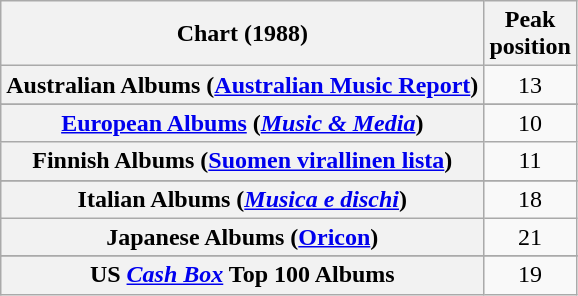<table class="wikitable sortable plainrowheaders" style="text-align:center">
<tr>
<th scope="col">Chart (1988)</th>
<th scope="col">Peak<br>position</th>
</tr>
<tr>
<th scope="row">Australian Albums (<a href='#'>Australian Music Report</a>)</th>
<td>13</td>
</tr>
<tr>
</tr>
<tr>
</tr>
<tr>
<th scope="row"><a href='#'>European Albums</a> (<em><a href='#'>Music & Media</a></em>)</th>
<td>10</td>
</tr>
<tr>
<th scope="row">Finnish Albums (<a href='#'>Suomen virallinen lista</a>)</th>
<td>11</td>
</tr>
<tr>
</tr>
<tr>
<th scope="row">Italian Albums (<em><a href='#'>Musica e dischi</a></em>)</th>
<td>18</td>
</tr>
<tr>
<th scope="row">Japanese Albums (<a href='#'>Oricon</a>)</th>
<td>21</td>
</tr>
<tr>
</tr>
<tr>
</tr>
<tr>
</tr>
<tr>
</tr>
<tr>
</tr>
<tr>
</tr>
<tr>
<th scope="row">US <em><a href='#'>Cash Box</a></em> Top 100 Albums</th>
<td align="center">19</td>
</tr>
</table>
